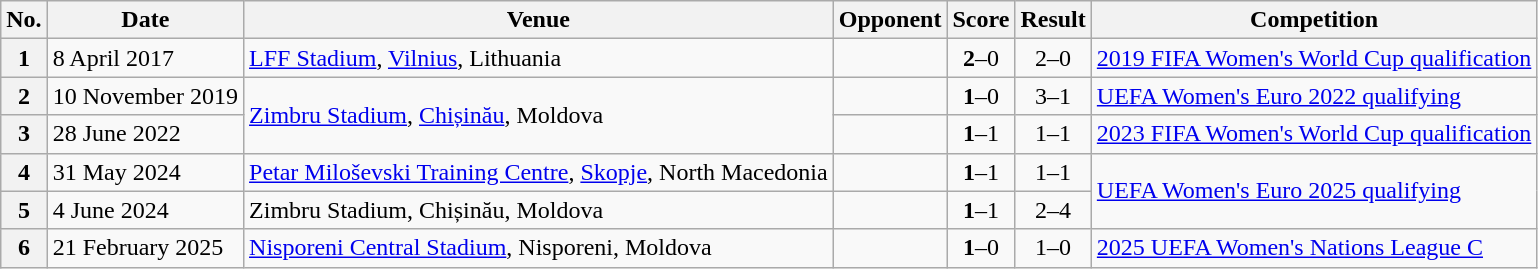<table class="wikitable">
<tr>
<th>No.</th>
<th>Date</th>
<th>Venue</th>
<th>Opponent</th>
<th>Score</th>
<th>Result</th>
<th>Competition</th>
</tr>
<tr>
<th scope=row>1</th>
<td>8 April 2017</td>
<td><a href='#'>LFF Stadium</a>, <a href='#'>Vilnius</a>, Lithuania</td>
<td></td>
<td align=center><strong>2</strong>–0</td>
<td align=center>2–0</td>
<td><a href='#'>2019 FIFA Women's World Cup qualification</a></td>
</tr>
<tr>
<th scope=row>2</th>
<td>10 November 2019</td>
<td rowspan=2><a href='#'>Zimbru Stadium</a>, <a href='#'>Chișinău</a>, Moldova</td>
<td></td>
<td align=center><strong>1</strong>–0</td>
<td align=center>3–1</td>
<td><a href='#'>UEFA Women's Euro 2022 qualifying</a></td>
</tr>
<tr>
<th scope=row>3</th>
<td>28 June 2022</td>
<td></td>
<td align=center><strong>1</strong>–1</td>
<td align=center>1–1</td>
<td><a href='#'>2023 FIFA Women's World Cup qualification</a></td>
</tr>
<tr>
<th scope=row>4</th>
<td>31 May 2024</td>
<td><a href='#'>Petar Miloševski Training Centre</a>, <a href='#'>Skopje</a>, North Macedonia</td>
<td></td>
<td align=center><strong>1</strong>–1</td>
<td align=center>1–1</td>
<td rowspan=2><a href='#'>UEFA Women's Euro 2025 qualifying</a></td>
</tr>
<tr>
<th scope=row>5</th>
<td>4 June 2024</td>
<td>Zimbru Stadium, Chișinău, Moldova</td>
<td></td>
<td align=center><strong>1</strong>–1</td>
<td align=center>2–4</td>
</tr>
<tr>
<th scope=row>6</th>
<td>21 February 2025</td>
<td><a href='#'>Nisporeni Central Stadium</a>, Nisporeni, Moldova</td>
<td></td>
<td align=center><strong>1</strong>–0</td>
<td align=center>1–0</td>
<td><a href='#'>2025 UEFA Women's Nations League C</a></td>
</tr>
</table>
